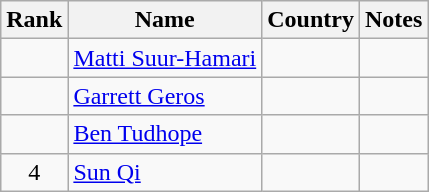<table class="wikitable" style="text-align:center;">
<tr>
<th>Rank</th>
<th>Name</th>
<th>Country</th>
<th>Notes</th>
</tr>
<tr>
<td></td>
<td align=left><a href='#'>Matti Suur-Hamari</a></td>
<td align=left></td>
<td></td>
</tr>
<tr>
<td></td>
<td align=left><a href='#'>Garrett Geros</a></td>
<td align=left></td>
<td></td>
</tr>
<tr>
<td></td>
<td align=left><a href='#'>Ben Tudhope</a></td>
<td align=left></td>
<td></td>
</tr>
<tr>
<td>4</td>
<td align=left><a href='#'>Sun Qi</a></td>
<td align=left></td>
<td></td>
</tr>
</table>
